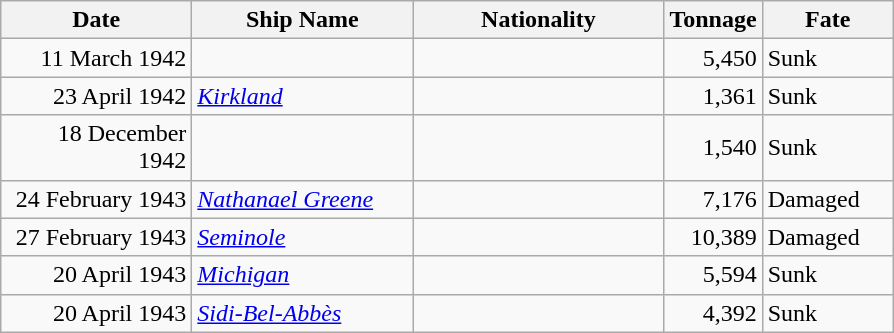<table class="wikitable sortable">
<tr>
<th width="120px">Date</th>
<th width="140px">Ship Name</th>
<th width="160px">Nationality</th>
<th width="25px">Tonnage</th>
<th width="80px">Fate</th>
</tr>
<tr>
<td align="right">11 March 1942</td>
<td align="left"></td>
<td align="left"></td>
<td align="right">5,450</td>
<td align="left">Sunk</td>
</tr>
<tr>
<td align="right">23 April 1942</td>
<td align="left"><a href='#'><em>Kirkland</em></a></td>
<td align="left"></td>
<td align="right">1,361</td>
<td align="left">Sunk</td>
</tr>
<tr>
<td align="right">18 December 1942</td>
<td align="left"></td>
<td align="left"></td>
<td align="right">1,540</td>
<td align="left">Sunk</td>
</tr>
<tr>
<td align="right">24 February 1943</td>
<td align="left"><a href='#'><em>Nathanael Greene</em></a></td>
<td align="left"></td>
<td align="right">7,176</td>
<td align="left">Damaged</td>
</tr>
<tr>
<td align="right">27 February 1943</td>
<td align="left"><a href='#'><em>Seminole</em></a></td>
<td align="left"></td>
<td align="right">10,389</td>
<td align="left">Damaged</td>
</tr>
<tr>
<td align="right">20 April 1943</td>
<td align="left"><a href='#'><em>Michigan</em></a></td>
<td align="left"></td>
<td align="right">5,594</td>
<td align="left">Sunk</td>
</tr>
<tr>
<td align="right">20 April 1943</td>
<td align="left"><a href='#'><em>Sidi-Bel-Abbès</em></a></td>
<td align="left"></td>
<td align="right">4,392</td>
<td align="left">Sunk</td>
</tr>
</table>
